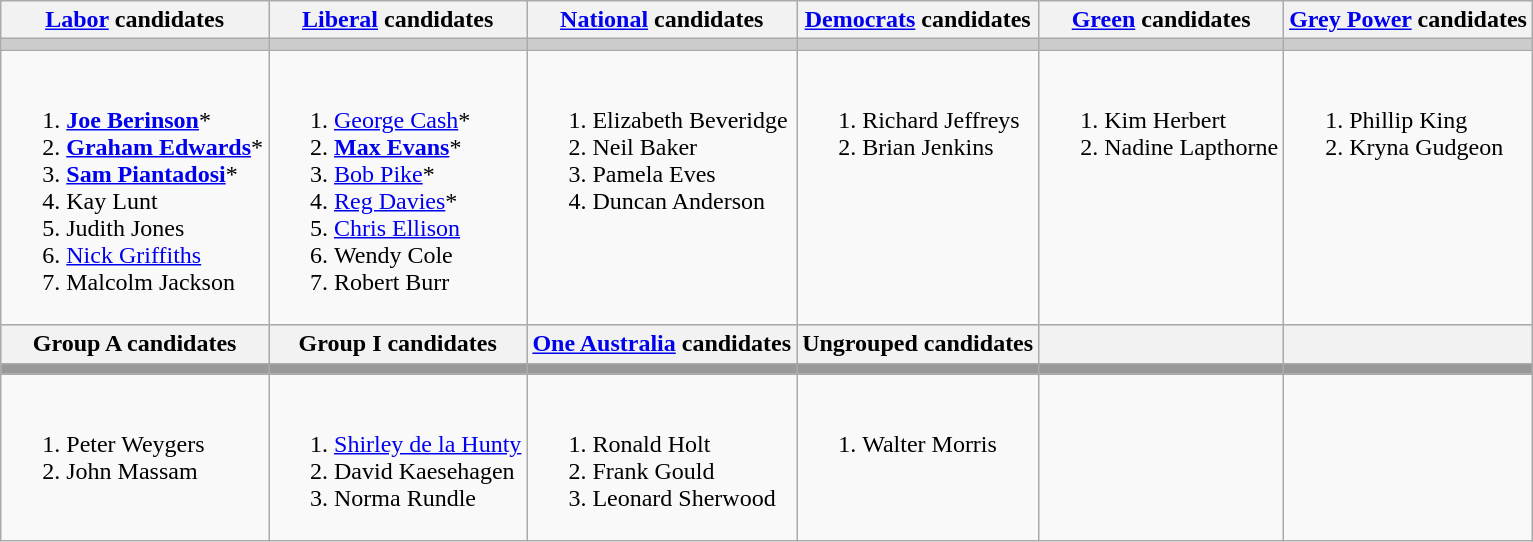<table class="wikitable">
<tr>
<th><a href='#'>Labor</a> candidates</th>
<th><a href='#'>Liberal</a> candidates</th>
<th><a href='#'>National</a> candidates</th>
<th><a href='#'>Democrats</a> candidates</th>
<th><a href='#'>Green</a> candidates</th>
<th><a href='#'>Grey Power</a> candidates</th>
</tr>
<tr bgcolor="#cccccc">
<td></td>
<td></td>
<td></td>
<td></td>
<td></td>
<td></td>
</tr>
<tr>
<td><br><ol><li><strong><a href='#'>Joe Berinson</a></strong>*</li><li><strong><a href='#'>Graham Edwards</a></strong>*</li><li><strong><a href='#'>Sam Piantadosi</a></strong>*</li><li>Kay Lunt</li><li>Judith Jones</li><li><a href='#'>Nick Griffiths</a></li><li>Malcolm Jackson</li></ol></td>
<td><br><ol><li><a href='#'>George Cash</a>*</li><li><strong><a href='#'>Max Evans</a></strong>*</li><li><a href='#'>Bob Pike</a>*</li><li><a href='#'>Reg Davies</a>*</li><li><a href='#'>Chris Ellison</a></li><li>Wendy Cole</li><li>Robert Burr</li></ol></td>
<td valign=top><br><ol><li>Elizabeth Beveridge</li><li>Neil Baker</li><li>Pamela Eves</li><li>Duncan Anderson</li></ol></td>
<td valign=top><br><ol><li>Richard Jeffreys</li><li>Brian Jenkins</li></ol></td>
<td valign=top><br><ol><li>Kim Herbert</li><li>Nadine Lapthorne</li></ol></td>
<td valign=top><br><ol><li>Phillip King</li><li>Kryna Gudgeon</li></ol></td>
</tr>
<tr bgcolor="#cccccc">
<th>Group A candidates</th>
<th>Group I candidates</th>
<th><a href='#'>One Australia</a> candidates</th>
<th>Ungrouped candidates</th>
<th></th>
<th></th>
</tr>
<tr bgcolor="#999999">
<td bgcolor="#999999"></td>
<td bgcolor="#999999"></td>
<td bgcolor="#999999"></td>
<td bgcolor="#999999"></td>
<td bgcolor="#999999"></td>
<td bgcolor="#999999"></td>
</tr>
<tr>
<td valign=top><br><ol><li>Peter Weygers</li><li>John Massam</li></ol></td>
<td valign=top><br><ol><li><a href='#'>Shirley de la Hunty</a></li><li>David Kaesehagen</li><li>Norma Rundle</li></ol></td>
<td valign=top><br><ol><li>Ronald Holt</li><li>Frank Gould</li><li>Leonard Sherwood</li></ol></td>
<td valign=top><br><ol><li>Walter Morris</li></ol></td>
<td valign=top></td>
<td valign=top></td>
</tr>
</table>
